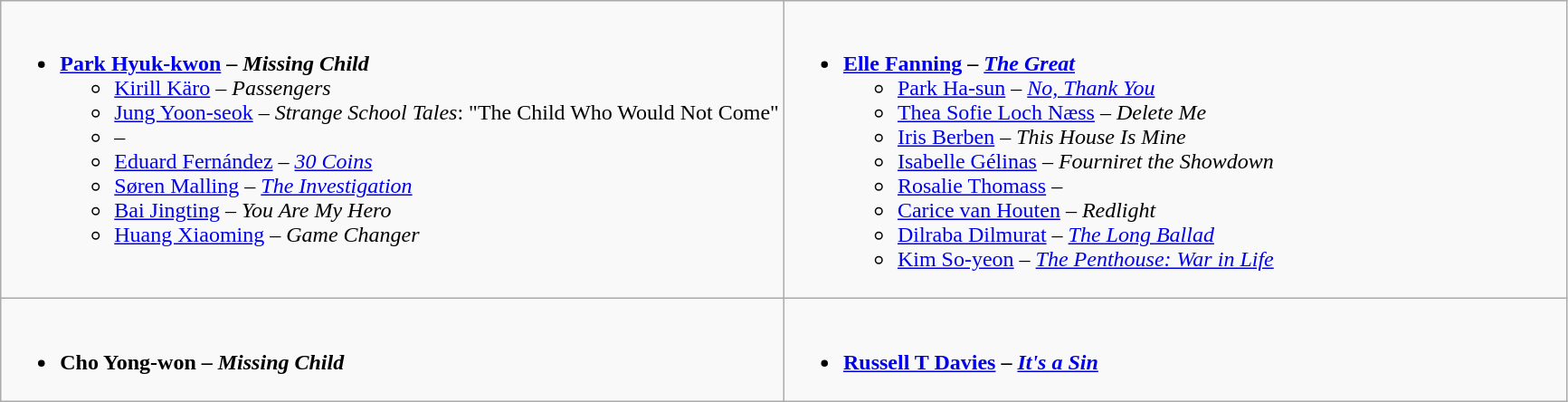<table class="wikitable">
<tr>
<td style="vertical-align:top;" width="50%"><br><ul><li><strong><a href='#'>Park Hyuk-kwon</a> – <em>Missing Child</em> </strong><ul><li><a href='#'>Kirill Käro</a> – <em>Passengers</em> </li><li><a href='#'>Jung Yoon-seok</a> – <em>Strange School Tales</em>: "The Child Who Would Not Come" </li><li> – <em></em> </li><li><a href='#'>Eduard Fernández</a> – <em><a href='#'>30 Coins</a></em> </li><li><a href='#'>Søren Malling</a> – <em><a href='#'>The Investigation</a></em> </li><li><a href='#'>Bai Jingting</a> – <em>You Are My Hero</em> </li><li><a href='#'>Huang Xiaoming</a> – <em>Game Changer</em> </li></ul></li></ul></td>
<td style="vertical-align:top;" width="50%"><br><ul><li><strong><a href='#'>Elle Fanning</a> – <em><a href='#'>The Great</a></em> </strong><ul><li><a href='#'>Park Ha-sun</a> – <em><a href='#'>No, Thank You</a></em> </li><li><a href='#'>Thea Sofie Loch Næss</a> – <em>Delete Me</em> </li><li><a href='#'>Iris Berben</a> – <em>This House Is Mine</em> </li><li><a href='#'>Isabelle Gélinas</a> – <em>Fourniret the Showdown</em> </li><li><a href='#'>Rosalie Thomass</a> – <em></em> </li><li><a href='#'>Carice van Houten</a> – <em>Redlight</em> </li><li><a href='#'>Dilraba Dilmurat</a> – <em><a href='#'>The Long Ballad</a></em> </li><li><a href='#'>Kim So-yeon</a> – <em><a href='#'>The Penthouse: War in Life</a></em> </li></ul></li></ul></td>
</tr>
<tr>
<td style="vertical-align:top;" width="50%"><br><ul><li><strong>Cho Yong-won – <em>Missing Child</em> </strong></li></ul></td>
<td style="vertical-align:top;" width="50%"><br><ul><li><strong><a href='#'>Russell T Davies</a> – <em><a href='#'>It's a Sin</a></em> </strong></li></ul></td>
</tr>
</table>
